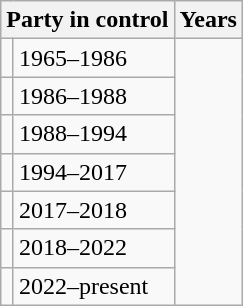<table class="wikitable">
<tr>
<th colspan="2">Party in control</th>
<th>Years</th>
</tr>
<tr>
<td></td>
<td>1965–1986</td>
</tr>
<tr>
<td></td>
<td>1986–1988</td>
</tr>
<tr>
<td></td>
<td>1988–1994</td>
</tr>
<tr>
<td></td>
<td>1994–2017</td>
</tr>
<tr>
<td></td>
<td>2017–2018</td>
</tr>
<tr>
<td></td>
<td>2018–2022</td>
</tr>
<tr>
<td></td>
<td>2022–present</td>
</tr>
</table>
